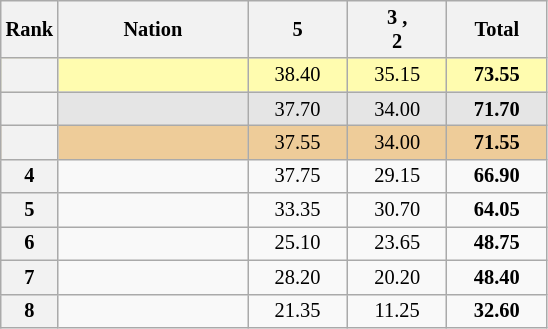<table class="wikitable sortable" style="text-align:center; font-size:85%">
<tr>
<th scope="col" style="width:20px;">Rank</th>
<th scope="col" style="width:120px;">Nation</th>
<th scope="col" style="width:60px;">5 </th>
<th scope="col" style="width:60px;">3 ,<br>2 </th>
<th scope="col" style="width:60px;">Total</th>
</tr>
<tr bgcolor="fffcaf">
<th scope="row"></th>
<td align="left"></td>
<td>38.40</td>
<td>35.15</td>
<td><strong>73.55</strong></td>
</tr>
<tr bgcolor="e5e5e5">
<th scope="row"></th>
<td align="left"></td>
<td>37.70</td>
<td>34.00</td>
<td><strong>71.70</strong></td>
</tr>
<tr bgcolor="eecc99">
<th scope="row"></th>
<td align="left"></td>
<td>37.55</td>
<td>34.00</td>
<td><strong>71.55</strong></td>
</tr>
<tr>
<th scope="row">4</th>
<td align="left"></td>
<td>37.75</td>
<td>29.15</td>
<td><strong>66.90</strong></td>
</tr>
<tr>
<th scope="row">5</th>
<td align="left"></td>
<td>33.35</td>
<td>30.70</td>
<td><strong>64.05</strong></td>
</tr>
<tr>
<th scope="row">6</th>
<td align="left"></td>
<td>25.10</td>
<td>23.65</td>
<td><strong>48.75</strong></td>
</tr>
<tr>
<th scope="row">7</th>
<td align="left"></td>
<td>28.20</td>
<td>20.20</td>
<td><strong>48.40</strong></td>
</tr>
<tr>
<th scope="row">8</th>
<td align="left"></td>
<td>21.35</td>
<td>11.25</td>
<td><strong>32.60</strong></td>
</tr>
</table>
